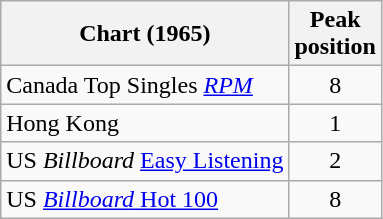<table class="wikitable sortable">
<tr>
<th>Chart (1965)</th>
<th>Peak<br>position</th>
</tr>
<tr>
<td align="left">Canada Top Singles <em><a href='#'>RPM</a></em></td>
<td align="center">8</td>
</tr>
<tr>
<td align="left">Hong Kong</td>
<td align="center">1</td>
</tr>
<tr>
<td align="left">US <em>Billboard</em> <a href='#'>Easy Listening</a></td>
<td align="center">2</td>
</tr>
<tr>
<td align="left">US <a href='#'><em>Billboard</em> Hot 100</a></td>
<td align="center">8</td>
</tr>
</table>
